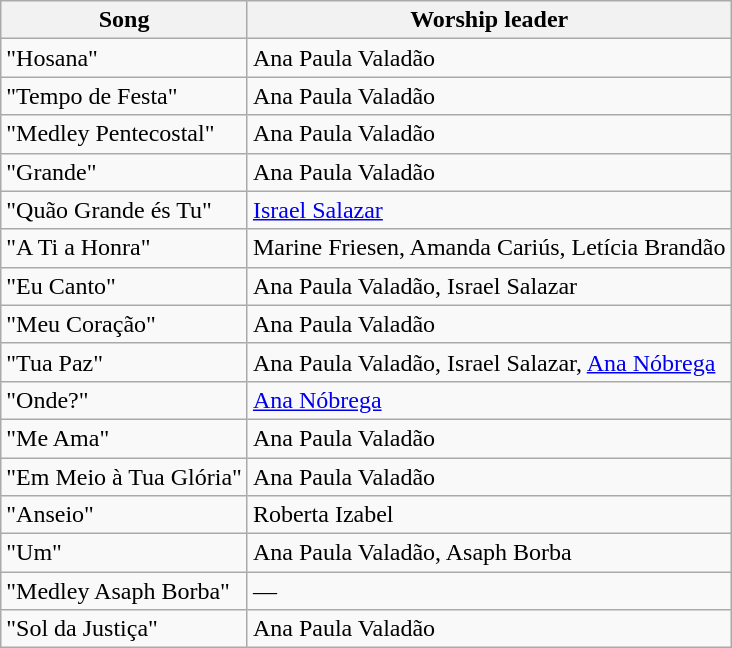<table class="wikitable">
<tr>
<th>Song</th>
<th>Worship leader</th>
</tr>
<tr>
<td>"Hosana"</td>
<td>Ana Paula Valadão</td>
</tr>
<tr>
<td>"Tempo de Festa"</td>
<td>Ana Paula Valadão</td>
</tr>
<tr>
<td>"Medley Pentecostal"</td>
<td>Ana Paula Valadão</td>
</tr>
<tr>
<td>"Grande"</td>
<td>Ana Paula Valadão</td>
</tr>
<tr>
<td>"Quão Grande és Tu"</td>
<td><a href='#'>Israel Salazar</a></td>
</tr>
<tr>
<td>"A Ti a Honra"</td>
<td>Marine Friesen, Amanda Cariús, Letícia Brandão</td>
</tr>
<tr>
<td>"Eu Canto"</td>
<td>Ana Paula Valadão, Israel Salazar</td>
</tr>
<tr>
<td>"Meu Coração"</td>
<td>Ana Paula Valadão</td>
</tr>
<tr>
<td>"Tua Paz"</td>
<td>Ana Paula Valadão, Israel Salazar, <a href='#'>Ana Nóbrega</a></td>
</tr>
<tr>
<td>"Onde?"</td>
<td><a href='#'>Ana Nóbrega</a></td>
</tr>
<tr>
<td>"Me Ama"</td>
<td>Ana Paula Valadão</td>
</tr>
<tr>
<td>"Em Meio à Tua Glória"</td>
<td>Ana Paula Valadão</td>
</tr>
<tr>
<td>"Anseio"</td>
<td>Roberta Izabel</td>
</tr>
<tr>
<td>"Um"</td>
<td>Ana Paula Valadão, Asaph Borba</td>
</tr>
<tr>
<td>"Medley Asaph Borba"</td>
<td>—</td>
</tr>
<tr>
<td>"Sol da Justiça"</td>
<td>Ana Paula Valadão</td>
</tr>
</table>
